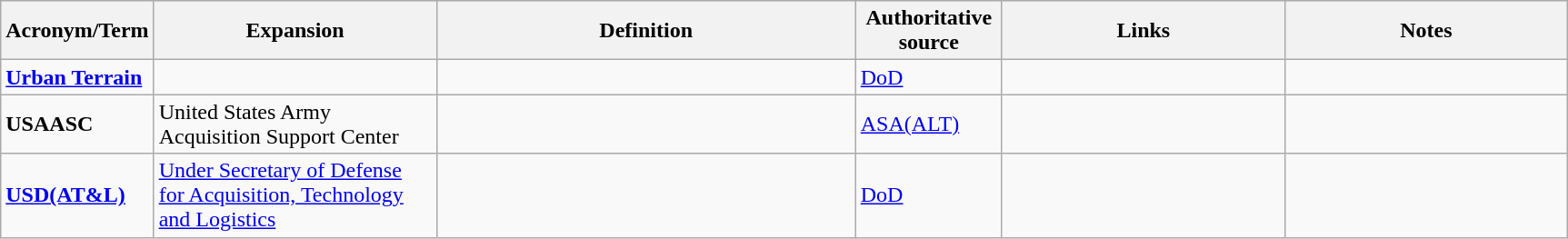<table class="wikitable">
<tr>
<th width="100">Acronym/Term</th>
<th width="200">Expansion</th>
<th width="300">Definition</th>
<th width="100">Authoritative source</th>
<th width="200">Links</th>
<th width="200">Notes</th>
</tr>
<tr>
<td><strong><a href='#'>Urban Terrain</a></strong></td>
<td></td>
<td></td>
<td><a href='#'>DoD</a></td>
<td></td>
<td></td>
</tr>
<tr>
<td><strong>USAASC</strong></td>
<td>United States Army Acquisition Support Center</td>
<td></td>
<td><a href='#'>ASA(ALT)</a></td>
<td></td>
<td></td>
</tr>
<tr>
<td><strong><a href='#'>USD(AT&L)</a></strong></td>
<td><a href='#'>Under Secretary of Defense for Acquisition, Technology and Logistics</a></td>
<td></td>
<td><a href='#'>DoD</a></td>
<td></td>
<td></td>
</tr>
</table>
